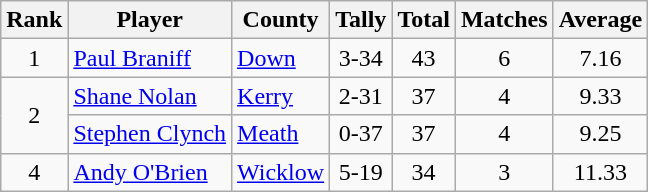<table class="wikitable">
<tr>
<th>Rank</th>
<th>Player</th>
<th>County</th>
<th>Tally</th>
<th>Total</th>
<th>Matches</th>
<th>Average</th>
</tr>
<tr>
<td rowspan=1 align=center>1</td>
<td><a href='#'>Paul Braniff</a></td>
<td><a href='#'>Down</a></td>
<td align=center>3-34</td>
<td align=center>43</td>
<td align=center>6</td>
<td align=center>7.16</td>
</tr>
<tr>
<td rowspan=2 align=center>2</td>
<td><a href='#'>Shane Nolan</a></td>
<td><a href='#'>Kerry</a></td>
<td align=center>2-31</td>
<td align=center>37</td>
<td align=center>4</td>
<td align=center>9.33</td>
</tr>
<tr>
<td><a href='#'>Stephen Clynch</a></td>
<td><a href='#'>Meath</a></td>
<td align=center>0-37</td>
<td align=center>37</td>
<td align=center>4</td>
<td align=center>9.25</td>
</tr>
<tr>
<td rowspan=1 align=center>4</td>
<td><a href='#'>Andy O'Brien</a></td>
<td><a href='#'>Wicklow</a></td>
<td align=center>5-19</td>
<td align=center>34</td>
<td align=center>3</td>
<td align=center>11.33</td>
</tr>
</table>
